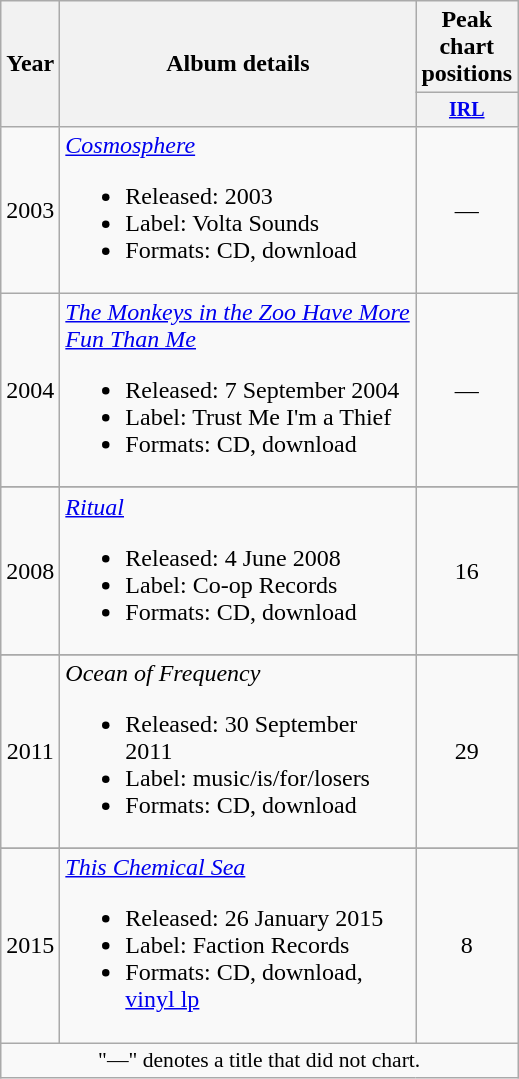<table class="wikitable" style="text-align:center;">
<tr>
<th rowspan="2">Year</th>
<th rowspan="2" width="230">Album details</th>
<th colspan="1">Peak chart positions</th>
</tr>
<tr style="font-size:smaller;">
<th width="40"><a href='#'>IRL</a><br></th>
</tr>
<tr>
<td>2003</td>
<td align="left"><em><a href='#'>Cosmosphere</a></em><br><ul><li>Released: 2003</li><li>Label: Volta Sounds</li><li>Formats: CD, download</li></ul></td>
<td>—</td>
</tr>
<tr>
<td>2004</td>
<td align="left"><em><a href='#'>The Monkeys in the Zoo Have More Fun Than Me</a></em><br><ul><li>Released: 7 September 2004</li><li>Label: Trust Me I'm a Thief</li><li>Formats: CD, download</li></ul></td>
<td>—</td>
</tr>
<tr>
</tr>
<tr>
<td>2008</td>
<td align="left"><em><a href='#'>Ritual</a></em><br><ul><li>Released: 4 June 2008</li><li>Label: Co-op Records</li><li>Formats: CD, download</li></ul></td>
<td>16</td>
</tr>
<tr>
</tr>
<tr>
<td>2011</td>
<td align="left"><em>Ocean of Frequency</em><br><ul><li>Released: 30 September 2011</li><li>Label: music/is/for/losers</li><li>Formats: CD, download</li></ul></td>
<td>29</td>
</tr>
<tr>
</tr>
<tr>
<td>2015</td>
<td align="left"><em><a href='#'>This Chemical Sea</a></em><br><ul><li>Released: 26 January 2015</li><li>Label: Faction Records</li><li>Formats: CD, download, <a href='#'>vinyl lp</a></li></ul></td>
<td>8</td>
</tr>
<tr>
<td colspan="7" style="font-size:90%">"—" denotes a title that did not chart.</td>
</tr>
</table>
